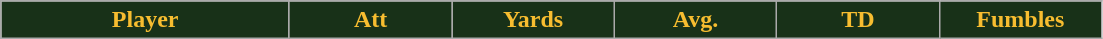<table class="wikitable sortable">
<tr>
<th style="background:#183118;color:#f7bd30;" width="16%">Player</th>
<th style="background:#183118;color:#f7bd30;" width="9%">Att</th>
<th style="background:#183118;color:#f7bd30;" width="9%">Yards</th>
<th style="background:#183118;color:#f7bd30;" width="9%">Avg.</th>
<th style="background:#183118;color:#f7bd30;" width="9%">TD</th>
<th style="background:#183118;color:#f7bd30;" width="9%">Fumbles</th>
</tr>
</table>
